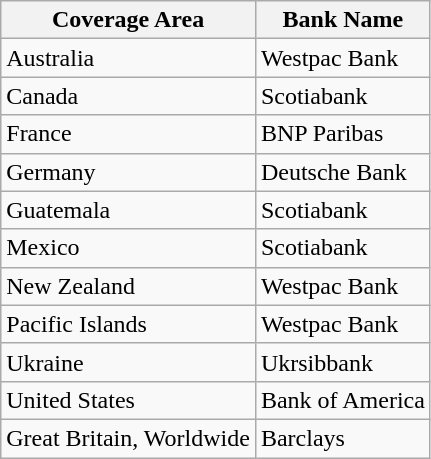<table class="wikitable" border="1">
<tr>
<th>Coverage Area</th>
<th>Bank Name</th>
</tr>
<tr>
<td>Australia</td>
<td>Westpac Bank</td>
</tr>
<tr>
<td>Canada</td>
<td>Scotiabank</td>
</tr>
<tr>
<td>France</td>
<td>BNP Paribas</td>
</tr>
<tr>
<td>Germany</td>
<td>Deutsche Bank</td>
</tr>
<tr>
<td>Guatemala</td>
<td>Scotiabank</td>
</tr>
<tr>
<td>Mexico</td>
<td>Scotiabank</td>
</tr>
<tr>
<td>New Zealand</td>
<td>Westpac Bank</td>
</tr>
<tr>
<td>Pacific Islands</td>
<td>Westpac Bank</td>
</tr>
<tr>
<td>Ukraine</td>
<td>Ukrsibbank</td>
</tr>
<tr>
<td>United States</td>
<td>Bank of America</td>
</tr>
<tr>
<td>Great Britain, Worldwide</td>
<td>Barclays</td>
</tr>
</table>
